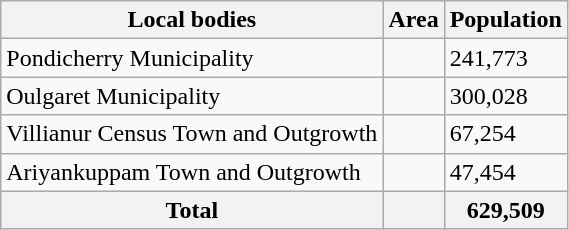<table class="wikitable">
<tr>
<th>Local bodies</th>
<th>Area</th>
<th>Population</th>
</tr>
<tr>
<td>Pondicherry Municipality</td>
<td></td>
<td>241,773</td>
</tr>
<tr>
<td>Oulgaret Municipality</td>
<td></td>
<td>300,028</td>
</tr>
<tr>
<td>Villianur Census Town and Outgrowth</td>
<td></td>
<td>67,254</td>
</tr>
<tr>
<td>Ariyankuppam Town and Outgrowth</td>
<td></td>
<td>47,454</td>
</tr>
<tr>
<th>Total</th>
<th></th>
<th>629,509</th>
</tr>
</table>
